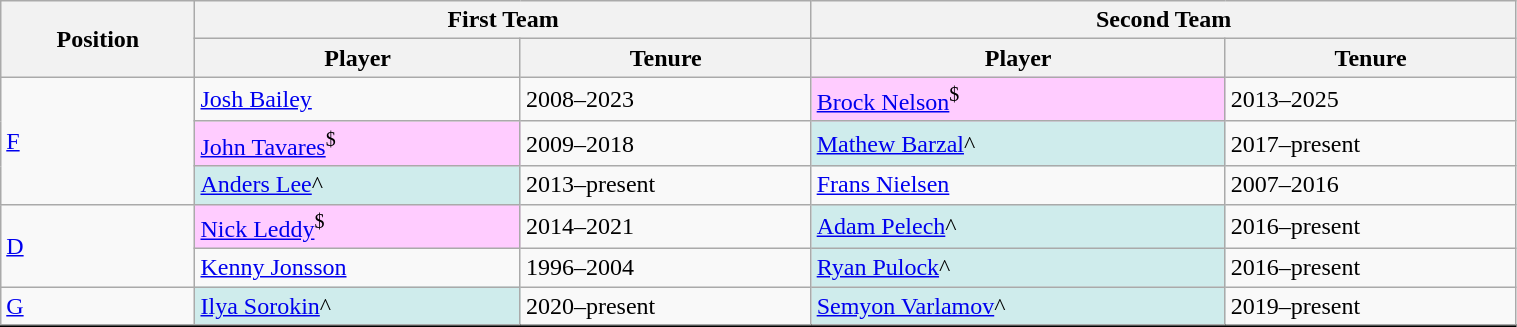<table class="wikitable" style="width:80%">
<tr>
<th rowspan=2>Position</th>
<th colspan=2>First Team</th>
<th colspan=2>Second Team</th>
</tr>
<tr>
<th>Player</th>
<th>Tenure</th>
<th>Player</th>
<th>Tenure</th>
</tr>
<tr>
<td rowspan="3"><a href='#'>F</a></td>
<td><a href='#'>Josh Bailey</a></td>
<td>2008–2023</td>
<td bgcolor="#FFCCFF"><a href='#'>Brock Nelson</a><sup>$</sup></td>
<td>2013–2025</td>
</tr>
<tr>
<td bgcolor="#FFCCFF"><a href='#'>John Tavares</a><sup>$</sup></td>
<td>2009–2018</td>
<td bgcolor="#CFECEC"><a href='#'>Mathew Barzal</a>^</td>
<td>2017–present</td>
</tr>
<tr>
<td bgcolor="#CFECEC"><a href='#'>Anders Lee</a>^</td>
<td>2013–present</td>
<td><a href='#'>Frans Nielsen</a></td>
<td>2007–2016</td>
</tr>
<tr>
<td rowspan="2"><a href='#'>D</a></td>
<td bgcolor="#FFCCFF"><a href='#'>Nick Leddy</a><sup>$</sup></td>
<td>2014–2021</td>
<td bgcolor="#CFECEC"><a href='#'>Adam Pelech</a>^</td>
<td>2016–present</td>
</tr>
<tr>
<td><a href='#'>Kenny Jonsson</a></td>
<td>1996–2004</td>
<td bgcolor="#CFECEC"><a href='#'>Ryan Pulock</a>^</td>
<td>2016–present</td>
</tr>
<tr>
<td><a href='#'>G</a></td>
<td bgcolor="#CFECEC"><a href='#'>Ilya Sorokin</a>^</td>
<td>2020–present</td>
<td bgcolor="#CFECEC"><a href='#'>Semyon Varlamov</a>^</td>
<td>2019–present</td>
</tr>
<tr style="border-top:2px solid black">
</tr>
</table>
